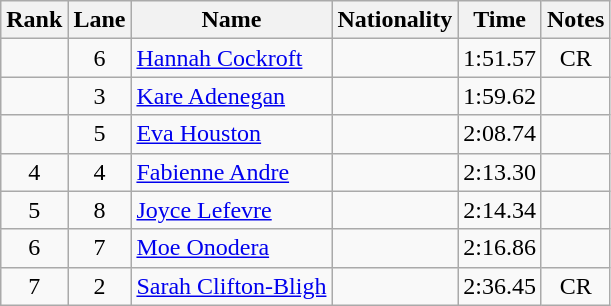<table class='wikitable sortable'  style='text-align:center'>
<tr>
<th>Rank</th>
<th>Lane</th>
<th>Name</th>
<th>Nationality</th>
<th>Time</th>
<th>Notes</th>
</tr>
<tr>
<td></td>
<td>6</td>
<td align=left><a href='#'>Hannah  Cockroft </a></td>
<td align=left></td>
<td>1:51.57</td>
<td>CR</td>
</tr>
<tr>
<td></td>
<td>3</td>
<td align=left><a href='#'>Kare  Adenegan </a></td>
<td align=left></td>
<td>1:59.62</td>
<td></td>
</tr>
<tr>
<td></td>
<td>5</td>
<td align=left><a href='#'>Eva  Houston </a></td>
<td align=left></td>
<td>2:08.74</td>
<td></td>
</tr>
<tr>
<td>4</td>
<td>4</td>
<td align=left><a href='#'>Fabienne Andre  </a></td>
<td align=left></td>
<td>2:13.30</td>
<td></td>
</tr>
<tr>
<td>5</td>
<td>8</td>
<td align=left><a href='#'>Joyce Lefevre </a></td>
<td align=left></td>
<td>2:14.34</td>
<td></td>
</tr>
<tr>
<td>6</td>
<td>7</td>
<td align=left><a href='#'>Moe Onodera </a></td>
<td align=left></td>
<td>2:16.86</td>
<td></td>
</tr>
<tr>
<td>7</td>
<td>2</td>
<td align=left><a href='#'>Sarah  Clifton-Bligh </a></td>
<td align=left></td>
<td>2:36.45</td>
<td>CR</td>
</tr>
</table>
